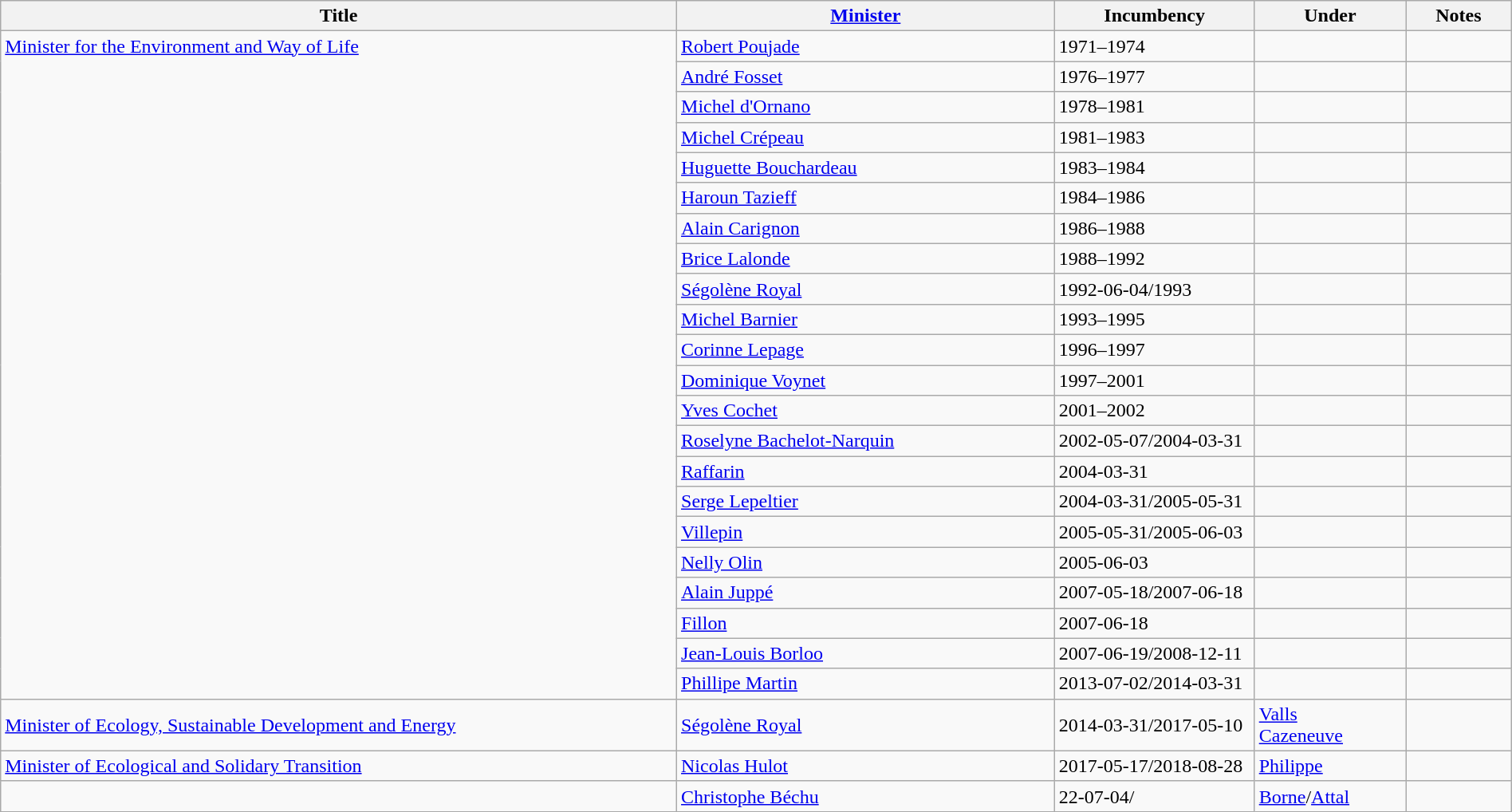<table class="wikitable" style="width:100%;">
<tr>
<th>Title</th>
<th style="width:25%;"><a href='#'>Minister</a></th>
<th style="width:160px;">Incumbency</th>
<th style="width:10%;">Under</th>
<th style="width:7%;">Notes</th>
</tr>
<tr>
<td rowspan="22" style="vertical-align:top;"><a href='#'>Minister for the Environment and Way of Life</a></td>
<td><a href='#'>Robert Poujade</a></td>
<td>1971–1974</td>
<td></td>
<td></td>
</tr>
<tr>
<td><a href='#'>André Fosset</a></td>
<td>1976–1977</td>
<td></td>
<td></td>
</tr>
<tr>
<td><a href='#'>Michel d'Ornano</a></td>
<td>1978–1981</td>
<td></td>
<td></td>
</tr>
<tr>
<td><a href='#'>Michel Crépeau</a></td>
<td>1981–1983</td>
<td></td>
<td></td>
</tr>
<tr>
<td><a href='#'>Huguette Bouchardeau</a></td>
<td>1983–1984</td>
<td></td>
<td></td>
</tr>
<tr>
<td><a href='#'>Haroun Tazieff</a></td>
<td>1984–1986</td>
<td></td>
<td></td>
</tr>
<tr>
<td><a href='#'>Alain Carignon</a></td>
<td>1986–1988</td>
<td></td>
<td></td>
</tr>
<tr>
<td><a href='#'>Brice Lalonde</a></td>
<td>1988–1992</td>
<td></td>
<td></td>
</tr>
<tr>
<td><a href='#'>Ségolène Royal</a></td>
<td>1992-06-04/1993</td>
<td></td>
<td></td>
</tr>
<tr>
<td><a href='#'>Michel Barnier</a></td>
<td>1993–1995</td>
<td></td>
<td></td>
</tr>
<tr>
<td><a href='#'>Corinne Lepage</a></td>
<td>1996–1997</td>
<td></td>
<td></td>
</tr>
<tr>
<td><a href='#'>Dominique Voynet</a></td>
<td>1997–2001</td>
<td></td>
<td></td>
</tr>
<tr>
<td><a href='#'>Yves Cochet</a></td>
<td>2001–2002</td>
<td></td>
<td></td>
</tr>
<tr>
<td><a href='#'>Roselyne Bachelot-Narquin</a></td>
<td>2002-05-07/2004-03-31</td>
<td></td>
<td></td>
</tr>
<tr>
<td><a href='#'>Raffarin</a></td>
<td>2004-03-31</td>
<td></td>
<td></td>
</tr>
<tr>
<td><a href='#'>Serge Lepeltier</a></td>
<td>2004-03-31/2005-05-31</td>
<td></td>
<td></td>
</tr>
<tr>
<td><a href='#'>Villepin</a></td>
<td>2005-05-31/2005-06-03</td>
<td></td>
<td></td>
</tr>
<tr>
<td><a href='#'>Nelly Olin</a></td>
<td>2005-06-03</td>
<td></td>
<td></td>
</tr>
<tr>
<td><a href='#'>Alain Juppé</a></td>
<td>2007-05-18/2007-06-18</td>
<td></td>
<td></td>
</tr>
<tr>
<td><a href='#'>Fillon</a></td>
<td>2007-06-18</td>
<td></td>
<td></td>
</tr>
<tr>
<td><a href='#'>Jean-Louis Borloo</a></td>
<td>2007-06-19/2008-12-11</td>
<td></td>
<td></td>
</tr>
<tr>
<td><a href='#'>Phillipe Martin</a></td>
<td>2013-07-02/2014-03-31</td>
<td></td>
<td></td>
</tr>
<tr>
<td><a href='#'>Minister of Ecology, Sustainable Development and Energy</a></td>
<td><a href='#'>Ségolène Royal</a></td>
<td>2014-03-31/2017-05-10</td>
<td><a href='#'>Valls</a><br><a href='#'>Cazeneuve</a></td>
<td></td>
</tr>
<tr>
<td><a href='#'>Minister of Ecological and Solidary Transition</a></td>
<td><a href='#'>Nicolas Hulot</a></td>
<td>2017-05-17/2018-08-28</td>
<td><a href='#'>Philippe</a></td>
<td></td>
</tr>
<tr>
<td></td>
<td><a href='#'>Christophe Béchu</a></td>
<td>22-07-04/</td>
<td><a href='#'>Borne</a>/<a href='#'>Attal</a></td>
<td></td>
</tr>
</table>
